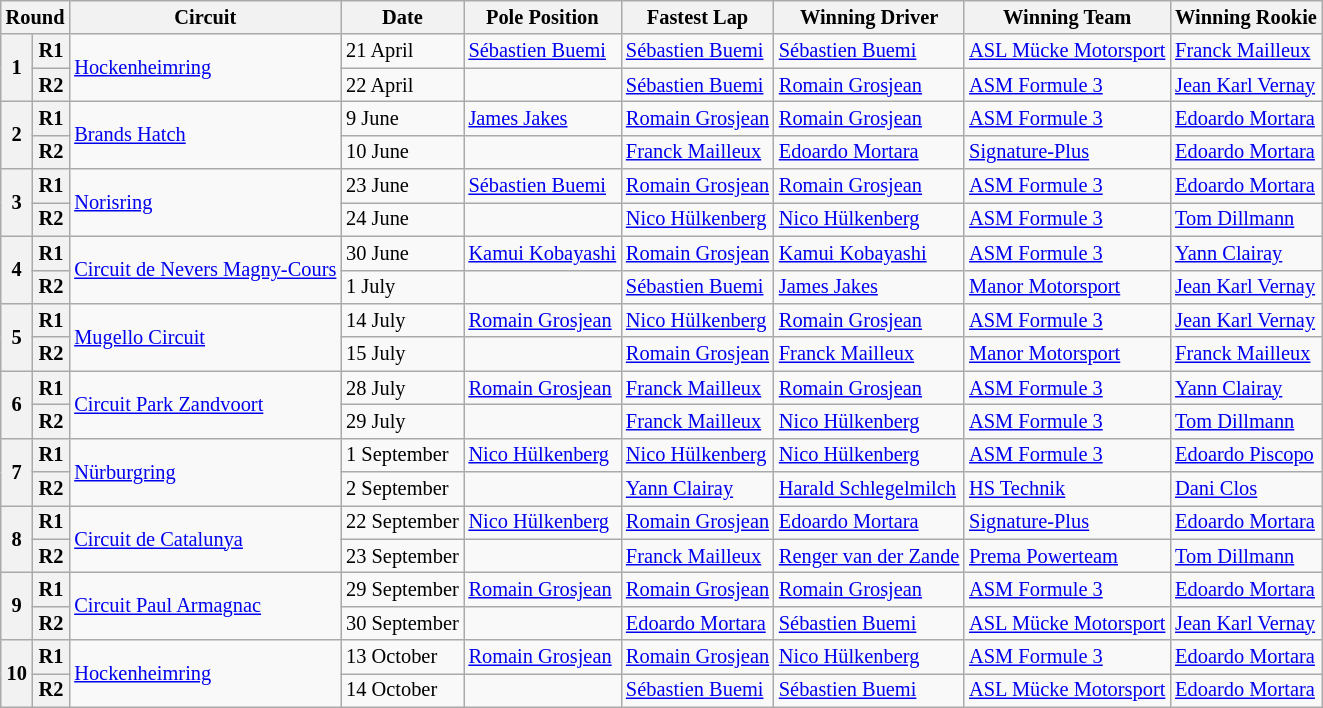<table class="wikitable" style="font-size: 85%">
<tr>
<th colspan=2>Round</th>
<th>Circuit</th>
<th>Date</th>
<th>Pole Position</th>
<th>Fastest Lap</th>
<th>Winning Driver</th>
<th>Winning Team</th>
<th>Winning Rookie</th>
</tr>
<tr>
<th rowspan=2>1</th>
<th>R1</th>
<td rowspan=2> <a href='#'>Hockenheimring</a></td>
<td>21 April</td>
<td> <a href='#'>Sébastien Buemi</a></td>
<td> <a href='#'>Sébastien Buemi</a></td>
<td> <a href='#'>Sébastien Buemi</a></td>
<td nowrap> <a href='#'>ASL Mücke Motorsport</a></td>
<td> <a href='#'>Franck Mailleux</a></td>
</tr>
<tr>
<th>R2</th>
<td>22 April</td>
<td></td>
<td> <a href='#'>Sébastien Buemi</a></td>
<td> <a href='#'>Romain Grosjean</a></td>
<td> <a href='#'>ASM Formule 3</a></td>
<td> <a href='#'>Jean Karl Vernay</a></td>
</tr>
<tr>
<th rowspan=2>2</th>
<th>R1</th>
<td rowspan=2> <a href='#'>Brands Hatch</a></td>
<td>9 June</td>
<td> <a href='#'>James Jakes</a></td>
<td> <a href='#'>Romain Grosjean</a></td>
<td> <a href='#'>Romain Grosjean</a></td>
<td> <a href='#'>ASM Formule 3</a></td>
<td> <a href='#'>Edoardo Mortara</a></td>
</tr>
<tr>
<th>R2</th>
<td>10 June</td>
<td></td>
<td> <a href='#'>Franck Mailleux</a></td>
<td> <a href='#'>Edoardo Mortara</a></td>
<td> <a href='#'>Signature-Plus</a></td>
<td> <a href='#'>Edoardo Mortara</a></td>
</tr>
<tr>
<th rowspan=2>3</th>
<th>R1</th>
<td rowspan=2> <a href='#'>Norisring</a></td>
<td>23 June</td>
<td> <a href='#'>Sébastien Buemi</a></td>
<td> <a href='#'>Romain Grosjean</a></td>
<td> <a href='#'>Romain Grosjean</a></td>
<td> <a href='#'>ASM Formule 3</a></td>
<td> <a href='#'>Edoardo Mortara</a></td>
</tr>
<tr>
<th>R2</th>
<td>24 June</td>
<td></td>
<td> <a href='#'>Nico Hülkenberg</a></td>
<td> <a href='#'>Nico Hülkenberg</a></td>
<td> <a href='#'>ASM Formule 3</a></td>
<td> <a href='#'>Tom Dillmann</a></td>
</tr>
<tr>
<th rowspan=2>4</th>
<th>R1</th>
<td rowspan=2 nowrap> <a href='#'>Circuit de Nevers Magny-Cours</a></td>
<td>30 June</td>
<td> <a href='#'>Kamui Kobayashi</a></td>
<td> <a href='#'>Romain Grosjean</a></td>
<td> <a href='#'>Kamui Kobayashi</a></td>
<td> <a href='#'>ASM Formule 3</a></td>
<td> <a href='#'>Yann Clairay</a></td>
</tr>
<tr>
<th>R2</th>
<td>1 July</td>
<td></td>
<td> <a href='#'>Sébastien Buemi</a></td>
<td> <a href='#'>James Jakes</a></td>
<td> <a href='#'>Manor Motorsport</a></td>
<td nowrap> <a href='#'>Jean Karl Vernay</a></td>
</tr>
<tr>
<th rowspan=2>5</th>
<th>R1</th>
<td rowspan=2> <a href='#'>Mugello Circuit</a></td>
<td>14 July</td>
<td nowrap> <a href='#'>Romain Grosjean</a></td>
<td> <a href='#'>Nico Hülkenberg</a></td>
<td nowrap> <a href='#'>Romain Grosjean</a></td>
<td> <a href='#'>ASM Formule 3</a></td>
<td> <a href='#'>Jean Karl Vernay</a></td>
</tr>
<tr>
<th>R2</th>
<td>15 July</td>
<td></td>
<td nowrap> <a href='#'>Romain Grosjean</a></td>
<td> <a href='#'>Franck Mailleux</a></td>
<td> <a href='#'>Manor Motorsport</a></td>
<td> <a href='#'>Franck Mailleux</a></td>
</tr>
<tr>
<th rowspan=2>6</th>
<th>R1</th>
<td rowspan=2> <a href='#'>Circuit Park Zandvoort</a></td>
<td>28 July</td>
<td> <a href='#'>Romain Grosjean</a></td>
<td> <a href='#'>Franck Mailleux</a></td>
<td> <a href='#'>Romain Grosjean</a></td>
<td> <a href='#'>ASM Formule 3</a></td>
<td> <a href='#'>Yann Clairay</a></td>
</tr>
<tr>
<th>R2</th>
<td>29 July</td>
<td></td>
<td> <a href='#'>Franck Mailleux</a></td>
<td> <a href='#'>Nico Hülkenberg</a></td>
<td> <a href='#'>ASM Formule 3</a></td>
<td> <a href='#'>Tom Dillmann</a></td>
</tr>
<tr>
<th rowspan=2>7</th>
<th>R1</th>
<td rowspan=2> <a href='#'>Nürburgring</a></td>
<td>1 September</td>
<td nowrap> <a href='#'>Nico Hülkenberg</a></td>
<td nowrap> <a href='#'>Nico Hülkenberg</a></td>
<td nowrap> <a href='#'>Nico Hülkenberg</a></td>
<td> <a href='#'>ASM Formule 3</a></td>
<td> <a href='#'>Edoardo Piscopo</a></td>
</tr>
<tr>
<th>R2</th>
<td>2 September</td>
<td></td>
<td> <a href='#'>Yann Clairay</a></td>
<td> <a href='#'>Harald Schlegelmilch</a></td>
<td> <a href='#'>HS Technik</a></td>
<td> <a href='#'>Dani Clos</a></td>
</tr>
<tr>
<th rowspan=2>8</th>
<th>R1</th>
<td rowspan=2> <a href='#'>Circuit de Catalunya</a></td>
<td>22 September</td>
<td> <a href='#'>Nico Hülkenberg</a></td>
<td> <a href='#'>Romain Grosjean</a></td>
<td> <a href='#'>Edoardo Mortara</a></td>
<td> <a href='#'>Signature-Plus</a></td>
<td> <a href='#'>Edoardo Mortara</a></td>
</tr>
<tr>
<th>R2</th>
<td>23 September</td>
<td></td>
<td> <a href='#'>Franck Mailleux</a></td>
<td nowrap> <a href='#'>Renger van der Zande</a></td>
<td> <a href='#'>Prema Powerteam</a></td>
<td> <a href='#'>Tom Dillmann</a></td>
</tr>
<tr>
<th rowspan=2>9</th>
<th>R1</th>
<td rowspan=2> <a href='#'>Circuit Paul Armagnac</a></td>
<td>29 September</td>
<td> <a href='#'>Romain Grosjean</a></td>
<td> <a href='#'>Romain Grosjean</a></td>
<td> <a href='#'>Romain Grosjean</a></td>
<td> <a href='#'>ASM Formule 3</a></td>
<td> <a href='#'>Edoardo Mortara</a></td>
</tr>
<tr>
<th>R2</th>
<td nowrap>30 September</td>
<td></td>
<td> <a href='#'>Edoardo Mortara</a></td>
<td> <a href='#'>Sébastien Buemi</a></td>
<td> <a href='#'>ASL Mücke Motorsport</a></td>
<td> <a href='#'>Jean Karl Vernay</a></td>
</tr>
<tr>
<th rowspan=2>10</th>
<th>R1</th>
<td rowspan=2> <a href='#'>Hockenheimring</a></td>
<td>13 October</td>
<td> <a href='#'>Romain Grosjean</a></td>
<td> <a href='#'>Romain Grosjean</a></td>
<td> <a href='#'>Nico Hülkenberg</a></td>
<td> <a href='#'>ASM Formule 3</a></td>
<td> <a href='#'>Edoardo Mortara</a></td>
</tr>
<tr>
<th>R2</th>
<td>14 October</td>
<td></td>
<td> <a href='#'>Sébastien Buemi</a></td>
<td> <a href='#'>Sébastien Buemi</a></td>
<td> <a href='#'>ASL Mücke Motorsport</a></td>
<td> <a href='#'>Edoardo Mortara</a></td>
</tr>
</table>
